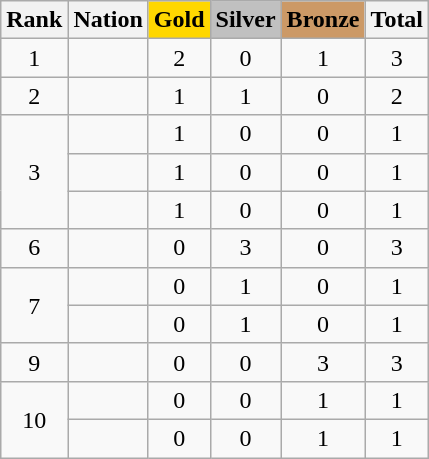<table class="wikitable sortable" style="text-align:center">
<tr>
<th>Rank</th>
<th>Nation</th>
<th style="background-color:gold">Gold</th>
<th style="background-color:silver">Silver</th>
<th style="background-color:#cc9966">Bronze</th>
<th>Total</th>
</tr>
<tr>
<td>1</td>
<td align=left></td>
<td>2</td>
<td>0</td>
<td>1</td>
<td>3</td>
</tr>
<tr>
<td>2</td>
<td align=left></td>
<td>1</td>
<td>1</td>
<td>0</td>
<td>2</td>
</tr>
<tr>
<td rowspan=3>3</td>
<td align=left></td>
<td>1</td>
<td>0</td>
<td>0</td>
<td>1</td>
</tr>
<tr>
<td align=left></td>
<td>1</td>
<td>0</td>
<td>0</td>
<td>1</td>
</tr>
<tr>
<td align=left></td>
<td>1</td>
<td>0</td>
<td>0</td>
<td>1</td>
</tr>
<tr>
<td>6</td>
<td align=left></td>
<td>0</td>
<td>3</td>
<td>0</td>
<td>3</td>
</tr>
<tr>
<td rowspan=2>7</td>
<td align=left></td>
<td>0</td>
<td>1</td>
<td>0</td>
<td>1</td>
</tr>
<tr>
<td align=left></td>
<td>0</td>
<td>1</td>
<td>0</td>
<td>1</td>
</tr>
<tr>
<td>9</td>
<td align=left></td>
<td>0</td>
<td>0</td>
<td>3</td>
<td>3</td>
</tr>
<tr>
<td rowspan=2>10</td>
<td align=left></td>
<td>0</td>
<td>0</td>
<td>1</td>
<td>1</td>
</tr>
<tr>
<td align=left></td>
<td>0</td>
<td>0</td>
<td>1</td>
<td>1</td>
</tr>
</table>
